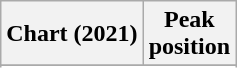<table class="wikitable plainrowheaders" style="text-align:center">
<tr>
<th scope="col">Chart (2021)</th>
<th scope="col">Peak<br>position</th>
</tr>
<tr>
</tr>
<tr>
</tr>
<tr>
</tr>
</table>
